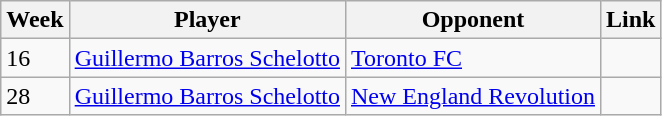<table class=wikitable>
<tr>
<th>Week</th>
<th>Player</th>
<th>Opponent</th>
<th>Link</th>
</tr>
<tr>
<td>16</td>
<td> <a href='#'>Guillermo Barros Schelotto</a></td>
<td><a href='#'>Toronto FC</a></td>
<td></td>
</tr>
<tr>
<td>28</td>
<td> <a href='#'>Guillermo Barros Schelotto</a></td>
<td><a href='#'>New England Revolution</a></td>
<td></td>
</tr>
</table>
